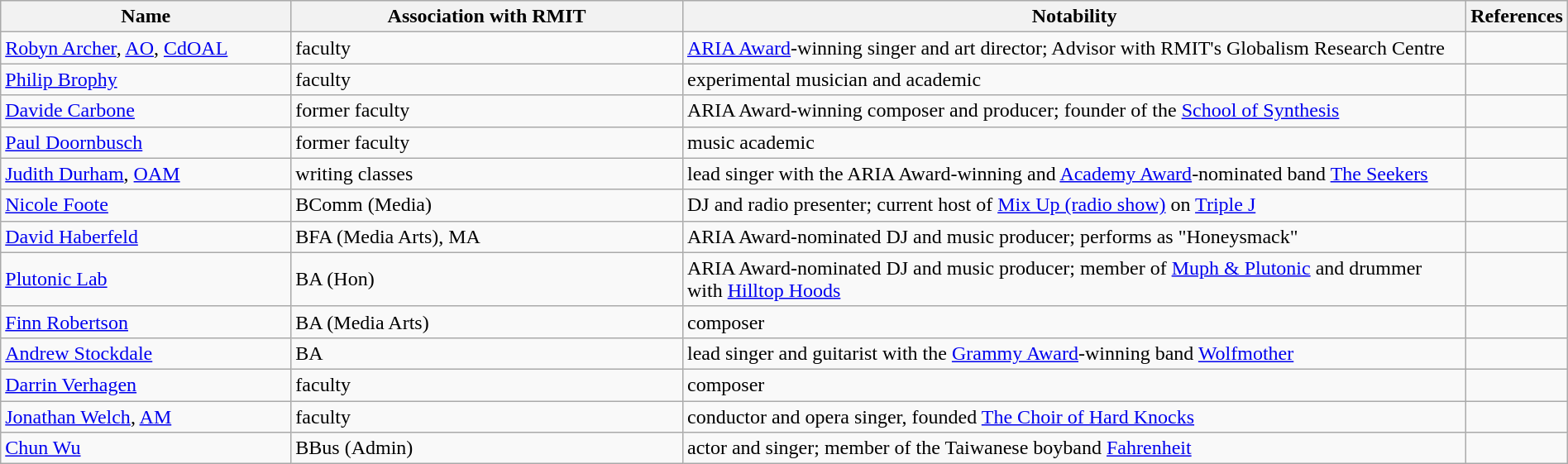<table class="wikitable sortable" style="width:100%">
<tr>
<th style="width:*;">Name</th>
<th style="width:25%;">Association with RMIT</th>
<th style="width:50%;">Notability</th>
<th style="width:5%;" class="unsortable">References</th>
</tr>
<tr>
<td><a href='#'>Robyn Archer</a>, <a href='#'>AO</a>, <a href='#'>CdOAL</a></td>
<td>faculty</td>
<td><a href='#'>ARIA Award</a>-winning singer and art director; Advisor with RMIT's Globalism Research Centre</td>
<td></td>
</tr>
<tr>
<td><a href='#'>Philip Brophy</a></td>
<td>faculty</td>
<td>experimental musician and academic</td>
<td></td>
</tr>
<tr>
<td><a href='#'>Davide Carbone</a></td>
<td>former faculty</td>
<td>ARIA Award-winning composer and producer; founder of the <a href='#'>School of Synthesis</a></td>
<td></td>
</tr>
<tr>
<td><a href='#'>Paul Doornbusch</a></td>
<td>former faculty</td>
<td>music academic</td>
<td></td>
</tr>
<tr>
<td><a href='#'>Judith Durham</a>, <a href='#'>OAM</a></td>
<td>writing classes</td>
<td>lead singer with the ARIA Award-winning and <a href='#'>Academy Award</a>-nominated band <a href='#'>The Seekers</a></td>
<td></td>
</tr>
<tr>
<td><a href='#'>Nicole Foote</a></td>
<td>BComm (Media)</td>
<td>DJ and radio presenter; current host of <a href='#'>Mix Up (radio show)</a> on <a href='#'>Triple J</a></td>
<td></td>
</tr>
<tr>
<td><a href='#'>David Haberfeld</a></td>
<td>BFA (Media Arts), MA</td>
<td>ARIA Award-nominated DJ and music producer; performs as "Honeysmack"</td>
<td></td>
</tr>
<tr>
<td><a href='#'>Plutonic Lab</a></td>
<td>BA (Hon)</td>
<td>ARIA Award-nominated DJ and music producer; member of <a href='#'>Muph & Plutonic</a> and drummer with <a href='#'>Hilltop Hoods</a></td>
<td></td>
</tr>
<tr>
<td><a href='#'>Finn Robertson</a></td>
<td>BA (Media Arts)</td>
<td>composer</td>
<td></td>
</tr>
<tr>
<td><a href='#'>Andrew Stockdale</a></td>
<td>BA</td>
<td>lead singer and guitarist with the <a href='#'>Grammy Award</a>-winning band <a href='#'>Wolfmother</a></td>
<td></td>
</tr>
<tr>
<td><a href='#'>Darrin Verhagen</a></td>
<td>faculty</td>
<td>composer</td>
<td></td>
</tr>
<tr>
<td><a href='#'>Jonathan Welch</a>, <a href='#'>AM</a></td>
<td>faculty</td>
<td>conductor and opera singer, founded <a href='#'>The Choir of Hard Knocks</a></td>
<td></td>
</tr>
<tr>
<td><a href='#'>Chun Wu</a></td>
<td>BBus (Admin)</td>
<td>actor and singer; member of the Taiwanese boyband <a href='#'>Fahrenheit</a></td>
<td></td>
</tr>
</table>
